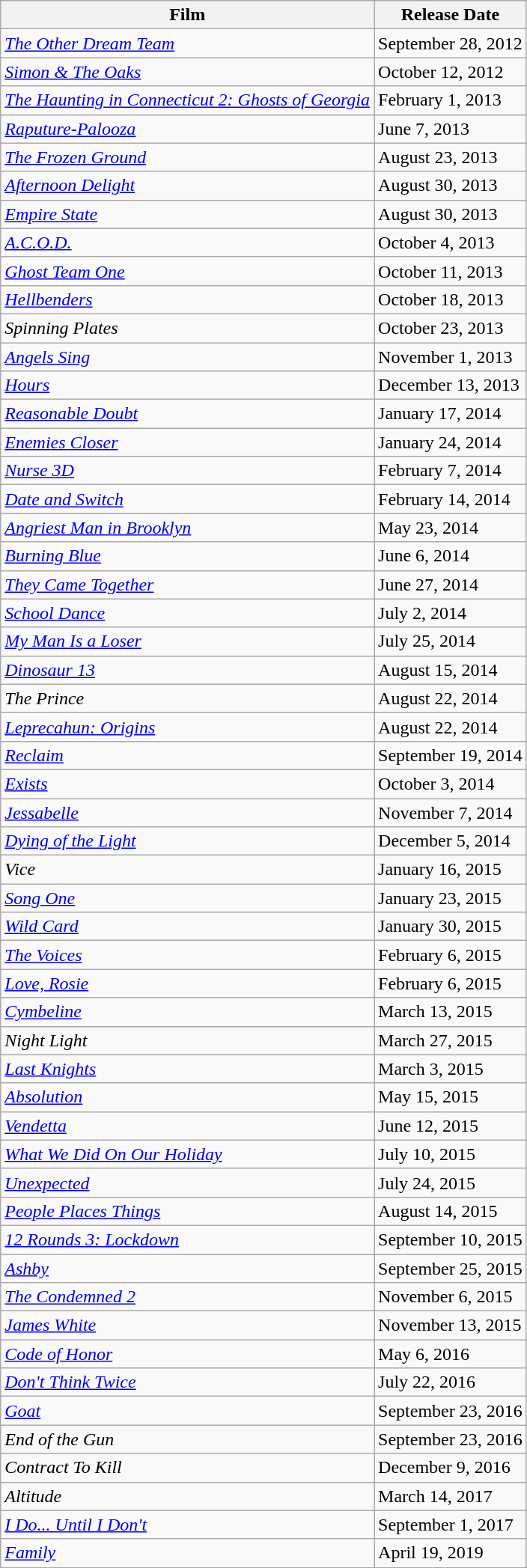<table class="wikitable">
<tr>
<th>Film</th>
<th>Release Date</th>
</tr>
<tr>
<td><em><a href='#'>The Other Dream Team</a></em></td>
<td>September 28, 2012</td>
</tr>
<tr>
<td><em><a href='#'>Simon & The Oaks</a></em></td>
<td>October 12, 2012</td>
</tr>
<tr>
<td><em><a href='#'>The Haunting in Connecticut 2: Ghosts of Georgia</a></em></td>
<td>February 1, 2013</td>
</tr>
<tr>
<td><em><a href='#'>Raputure-Palooza</a></em></td>
<td>June 7, 2013</td>
</tr>
<tr>
<td><em><a href='#'>The Frozen Ground</a></em></td>
<td>August 23, 2013</td>
</tr>
<tr>
<td><em><a href='#'>Afternoon Delight</a></em></td>
<td>August 30, 2013</td>
</tr>
<tr>
<td><em><a href='#'>Empire State</a></em></td>
<td>August 30, 2013</td>
</tr>
<tr>
<td><em><a href='#'>A.C.O.D.</a></em></td>
<td>October 4, 2013</td>
</tr>
<tr>
<td><em><a href='#'>Ghost Team One</a></em></td>
<td>October 11, 2013</td>
</tr>
<tr>
<td><em><a href='#'>Hellbenders</a></em></td>
<td>October 18, 2013</td>
</tr>
<tr>
<td><em>Spinning Plates</em></td>
<td>October 23, 2013</td>
</tr>
<tr>
<td><em><a href='#'>Angels Sing</a></em></td>
<td>November 1, 2013</td>
</tr>
<tr>
<td><em><a href='#'>Hours</a></em></td>
<td>December 13, 2013</td>
</tr>
<tr>
<td><em><a href='#'>Reasonable Doubt</a></em></td>
<td>January 17, 2014</td>
</tr>
<tr>
<td><em><a href='#'>Enemies Closer</a></em></td>
<td>January 24, 2014</td>
</tr>
<tr>
<td><em><a href='#'>Nurse 3D</a></em></td>
<td>February 7, 2014</td>
</tr>
<tr>
<td><em><a href='#'>Date and Switch</a></em></td>
<td>February 14, 2014</td>
</tr>
<tr>
<td><em><a href='#'>Angriest Man in Brooklyn</a></em></td>
<td>May 23, 2014</td>
</tr>
<tr>
<td><em><a href='#'>Burning Blue</a></em></td>
<td>June 6, 2014</td>
</tr>
<tr>
<td><em><a href='#'>They Came Together</a></em></td>
<td>June 27, 2014</td>
</tr>
<tr>
<td><em><a href='#'>School Dance</a></em></td>
<td>July 2, 2014</td>
</tr>
<tr>
<td><em><a href='#'>My Man Is a Loser</a></em></td>
<td>July 25, 2014</td>
</tr>
<tr>
<td><em><a href='#'>Dinosaur 13</a></em></td>
<td>August 15, 2014</td>
</tr>
<tr>
<td><em>The Prince</em></td>
<td>August 22, 2014</td>
</tr>
<tr>
<td><em><a href='#'>Leprecahun: Origins</a></em></td>
<td>August 22, 2014</td>
</tr>
<tr>
<td><em><a href='#'>Reclaim</a></em></td>
<td>September 19, 2014</td>
</tr>
<tr>
<td><em><a href='#'>Exists</a></em></td>
<td>October 3, 2014</td>
</tr>
<tr>
<td><em><a href='#'>Jessabelle</a></em></td>
<td>November 7, 2014</td>
</tr>
<tr>
<td><em><a href='#'>Dying of the Light</a></em></td>
<td>December 5, 2014</td>
</tr>
<tr>
<td><em>Vice</em></td>
<td>January 16, 2015</td>
</tr>
<tr>
<td><em><a href='#'>Song One</a></em></td>
<td>January 23, 2015</td>
</tr>
<tr>
<td><em><a href='#'>Wild Card</a></em></td>
<td>January 30, 2015</td>
</tr>
<tr>
<td><em><a href='#'>The Voices</a></em></td>
<td>February 6, 2015</td>
</tr>
<tr>
<td><em><a href='#'>Love, Rosie</a></em></td>
<td>February 6, 2015</td>
</tr>
<tr>
<td><em><a href='#'>Cymbeline</a></em></td>
<td>March 13, 2015</td>
</tr>
<tr>
<td><em>Night Light</em></td>
<td>March 27, 2015</td>
</tr>
<tr>
<td><em><a href='#'>Last Knights</a></em></td>
<td>March 3, 2015</td>
</tr>
<tr>
<td><em><a href='#'>Absolution</a></em></td>
<td>May 15, 2015</td>
</tr>
<tr>
<td><em><a href='#'>Vendetta</a></em></td>
<td>June 12, 2015</td>
</tr>
<tr>
<td><em><a href='#'>What We Did On Our Holiday</a></em></td>
<td>July 10, 2015</td>
</tr>
<tr>
<td><em><a href='#'>Unexpected</a></em></td>
<td>July 24, 2015</td>
</tr>
<tr>
<td><em><a href='#'>People Places Things</a></em></td>
<td>August 14, 2015</td>
</tr>
<tr>
<td><em><a href='#'>12 Rounds 3: Lockdown</a></em></td>
<td>September 10, 2015</td>
</tr>
<tr>
<td><em><a href='#'>Ashby</a></em></td>
<td>September 25, 2015</td>
</tr>
<tr>
<td><em><a href='#'>The Condemned 2</a></em></td>
<td>November 6, 2015</td>
</tr>
<tr>
<td><em><a href='#'>James White</a></em></td>
<td>November 13, 2015</td>
</tr>
<tr>
<td><em><a href='#'>Code of Honor</a></em></td>
<td>May 6, 2016</td>
</tr>
<tr>
<td><em><a href='#'>Don't Think Twice</a></em></td>
<td>July 22, 2016</td>
</tr>
<tr>
<td><em><a href='#'>Goat</a></em></td>
<td>September 23, 2016</td>
</tr>
<tr>
<td><em>End of the Gun</em></td>
<td>September 23, 2016</td>
</tr>
<tr>
<td><em>Contract To Kill</em></td>
<td>December 9, 2016</td>
</tr>
<tr>
<td><em>Altitude</em></td>
<td>March 14, 2017</td>
</tr>
<tr>
<td><em><a href='#'>I Do... Until I Don't</a></em></td>
<td>September 1, 2017</td>
</tr>
<tr>
<td><em><a href='#'>Family</a></em></td>
<td>April 19, 2019</td>
</tr>
</table>
